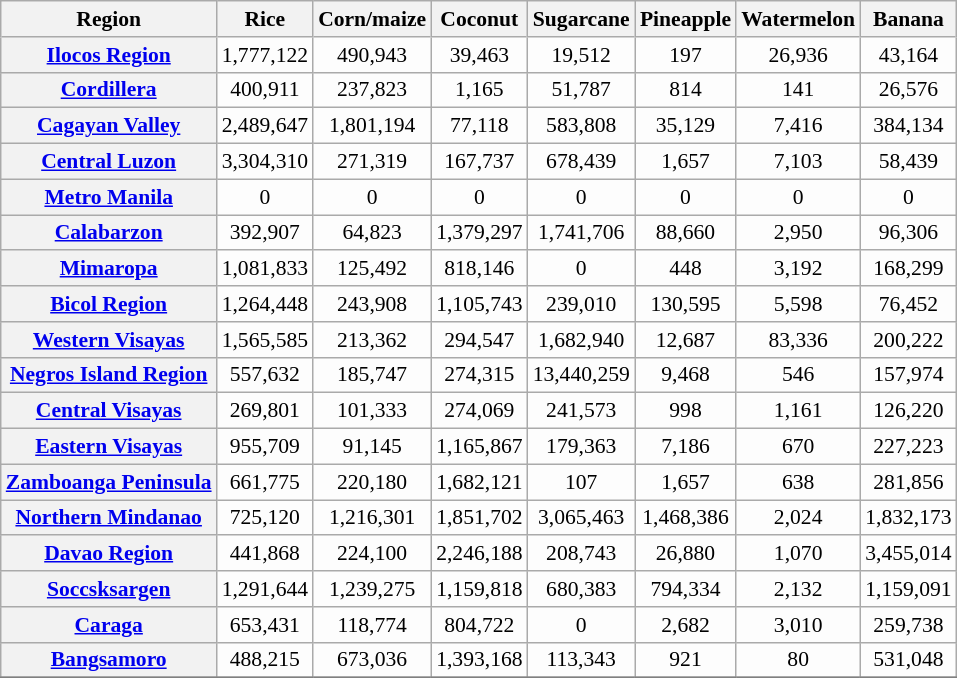<table class="wikitable sortable" style="background-color:#FDFDFD;text-align:center;font-size:90%;border:1pt solid grey;">
<tr>
<th scope="col" style="border-bottom:none;" class="unsortable">Region</th>
<th scope="col" style="border-bottom:none;" class="sortable">Rice</th>
<th scope="col" style="border-bottom:none;" class="sortable">Corn/maize</th>
<th scope="col" style="border-bottom:none;" class="sortable">Coconut</th>
<th scope="col" style="border-bottom:none;" class="sortable">Sugarcane</th>
<th scope="col" style="border-bottom:none;" class="sortable">Pineapple</th>
<th scope="col" style="border-bottom:none;" class="sortable">Watermelon</th>
<th scope="col" style="border-bottom:none;" class="sortable">Banana</th>
</tr>
<tr>
<th><a href='#'>Ilocos Region</a></th>
<td>1,777,122</td>
<td>490,943</td>
<td>39,463</td>
<td>19,512</td>
<td>197</td>
<td>26,936</td>
<td>43,164</td>
</tr>
<tr>
<th><a href='#'>Cordillera</a></th>
<td>400,911</td>
<td>237,823</td>
<td>1,165</td>
<td>51,787</td>
<td>814</td>
<td>141</td>
<td>26,576</td>
</tr>
<tr>
<th><a href='#'>Cagayan Valley</a></th>
<td>2,489,647</td>
<td>1,801,194</td>
<td>77,118</td>
<td>583,808</td>
<td>35,129</td>
<td>7,416</td>
<td>384,134</td>
</tr>
<tr>
<th><a href='#'>Central Luzon</a></th>
<td>3,304,310</td>
<td>271,319</td>
<td>167,737</td>
<td>678,439</td>
<td>1,657</td>
<td>7,103</td>
<td>58,439</td>
</tr>
<tr>
<th><a href='#'>Metro Manila</a></th>
<td>0</td>
<td>0</td>
<td>0</td>
<td>0</td>
<td>0</td>
<td>0</td>
<td>0</td>
</tr>
<tr>
<th><a href='#'>Calabarzon</a></th>
<td>392,907</td>
<td>64,823</td>
<td>1,379,297</td>
<td>1,741,706</td>
<td>88,660</td>
<td>2,950</td>
<td>96,306</td>
</tr>
<tr>
<th><a href='#'>Mimaropa</a></th>
<td>1,081,833</td>
<td>125,492</td>
<td>818,146</td>
<td>0</td>
<td>448</td>
<td>3,192</td>
<td>168,299</td>
</tr>
<tr>
<th><a href='#'>Bicol Region</a></th>
<td>1,264,448</td>
<td>243,908</td>
<td>1,105,743</td>
<td>239,010</td>
<td>130,595</td>
<td>5,598</td>
<td>76,452</td>
</tr>
<tr>
<th><a href='#'>Western Visayas</a></th>
<td>1,565,585</td>
<td>213,362</td>
<td>294,547</td>
<td>1,682,940</td>
<td>12,687</td>
<td>83,336</td>
<td>200,222</td>
</tr>
<tr>
<th><a href='#'>Negros Island Region</a></th>
<td>557,632</td>
<td>185,747</td>
<td>274,315</td>
<td>13,440,259</td>
<td>9,468</td>
<td>546</td>
<td>157,974</td>
</tr>
<tr>
<th><a href='#'>Central Visayas</a></th>
<td>269,801</td>
<td>101,333</td>
<td>274,069</td>
<td>241,573</td>
<td>998</td>
<td>1,161</td>
<td>126,220</td>
</tr>
<tr>
<th><a href='#'>Eastern Visayas</a></th>
<td>955,709</td>
<td>91,145</td>
<td>1,165,867</td>
<td>179,363</td>
<td>7,186</td>
<td>670</td>
<td>227,223</td>
</tr>
<tr>
<th><a href='#'>Zamboanga Peninsula</a></th>
<td>661,775</td>
<td>220,180</td>
<td>1,682,121</td>
<td>107</td>
<td>1,657</td>
<td>638</td>
<td>281,856</td>
</tr>
<tr>
<th><a href='#'>Northern Mindanao</a></th>
<td>725,120</td>
<td>1,216,301</td>
<td>1,851,702</td>
<td>3,065,463</td>
<td>1,468,386</td>
<td>2,024</td>
<td>1,832,173</td>
</tr>
<tr>
<th><a href='#'>Davao Region</a></th>
<td>441,868</td>
<td>224,100</td>
<td>2,246,188</td>
<td>208,743</td>
<td>26,880</td>
<td>1,070</td>
<td>3,455,014</td>
</tr>
<tr>
<th><a href='#'>Soccsksargen</a></th>
<td>1,291,644</td>
<td>1,239,275</td>
<td>1,159,818</td>
<td>680,383</td>
<td>794,334</td>
<td>2,132</td>
<td>1,159,091</td>
</tr>
<tr>
<th><a href='#'>Caraga</a></th>
<td>653,431</td>
<td>118,774</td>
<td>804,722</td>
<td>0</td>
<td>2,682</td>
<td>3,010</td>
<td>259,738</td>
</tr>
<tr>
<th><a href='#'>Bangsamoro</a></th>
<td>488,215</td>
<td>673,036</td>
<td>1,393,168</td>
<td>113,343</td>
<td>921</td>
<td>80</td>
<td>531,048</td>
</tr>
<tr>
</tr>
</table>
